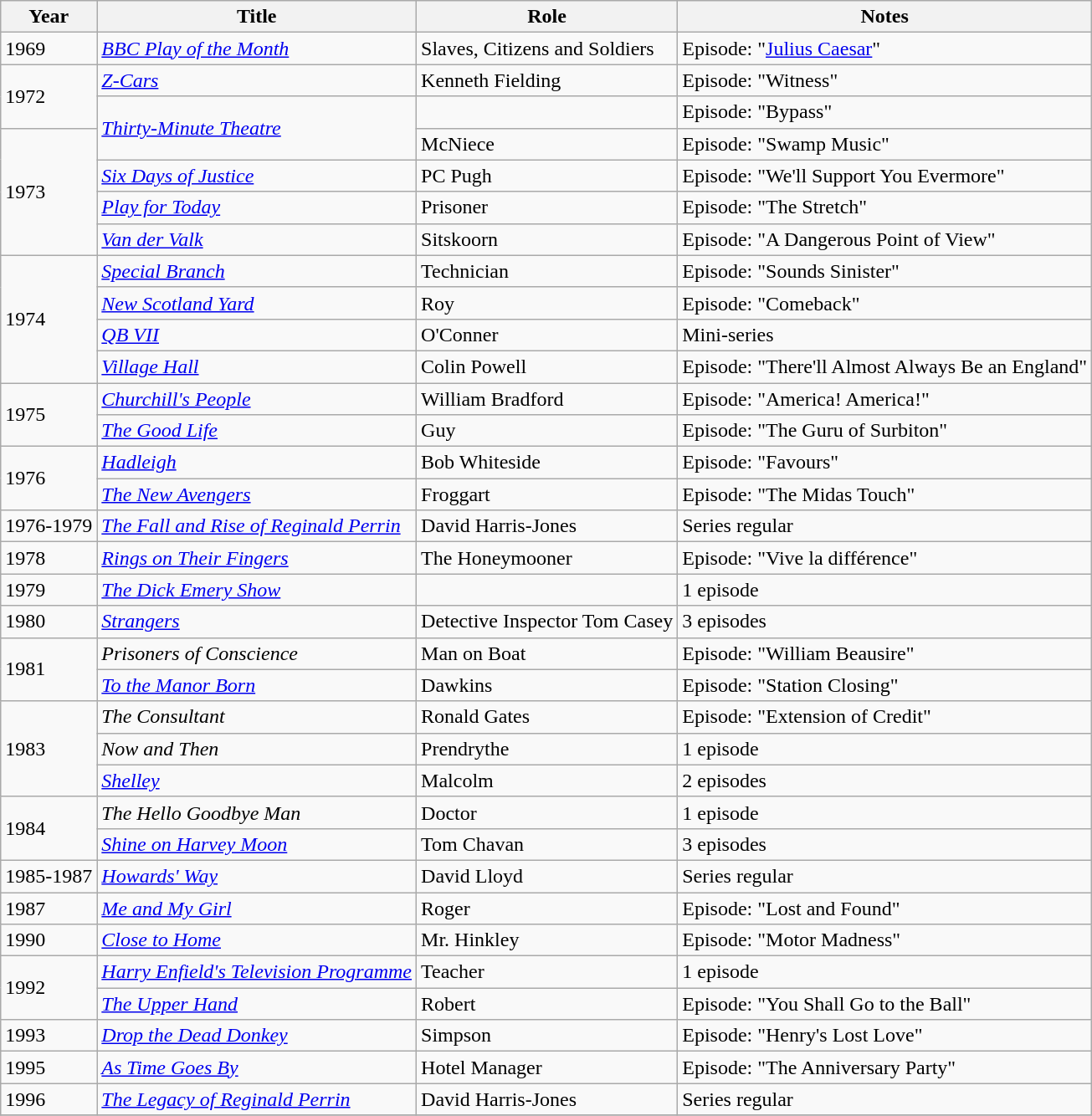<table class="wikitable sortable">
<tr>
<th>Year</th>
<th>Title</th>
<th>Role</th>
<th>Notes</th>
</tr>
<tr>
<td>1969</td>
<td><em><a href='#'>BBC Play of the Month</a></em></td>
<td>Slaves, Citizens and Soldiers</td>
<td>Episode: "<a href='#'>Julius Caesar</a>"</td>
</tr>
<tr>
<td rowspan="2">1972</td>
<td><em><a href='#'>Z-Cars</a></em></td>
<td>Kenneth Fielding</td>
<td>Episode: "Witness"</td>
</tr>
<tr>
<td rowspan="2"><em><a href='#'>Thirty-Minute Theatre</a></em></td>
<td></td>
<td>Episode: "Bypass"</td>
</tr>
<tr>
<td rowspan="4">1973</td>
<td>McNiece</td>
<td>Episode: "Swamp Music"</td>
</tr>
<tr>
<td><em><a href='#'>Six Days of Justice</a></em></td>
<td>PC Pugh</td>
<td>Episode: "We'll Support You Evermore"</td>
</tr>
<tr>
<td><em><a href='#'>Play for Today</a></em></td>
<td>Prisoner</td>
<td>Episode: "The Stretch"</td>
</tr>
<tr>
<td><em><a href='#'>Van der Valk</a></em></td>
<td>Sitskoorn</td>
<td>Episode: "A Dangerous Point of View"</td>
</tr>
<tr>
<td rowspan="4">1974</td>
<td><em><a href='#'>Special Branch</a></em></td>
<td>Technician</td>
<td>Episode: "Sounds Sinister"</td>
</tr>
<tr>
<td><em><a href='#'>New Scotland Yard</a></em></td>
<td>Roy</td>
<td>Episode: "Comeback"</td>
</tr>
<tr>
<td><em><a href='#'>QB VII</a></em></td>
<td>O'Conner</td>
<td>Mini-series</td>
</tr>
<tr>
<td><em><a href='#'>Village Hall</a></em></td>
<td>Colin Powell</td>
<td>Episode: "There'll Almost Always Be an England"</td>
</tr>
<tr>
<td rowspan="2">1975</td>
<td><em><a href='#'>Churchill's People</a></em></td>
<td>William Bradford</td>
<td>Episode: "America! America!"</td>
</tr>
<tr>
<td><em><a href='#'>The Good Life</a></em></td>
<td>Guy</td>
<td>Episode: "The Guru of Surbiton"</td>
</tr>
<tr>
<td rowspan="2">1976</td>
<td><em><a href='#'>Hadleigh</a></em></td>
<td>Bob Whiteside</td>
<td>Episode: "Favours"</td>
</tr>
<tr>
<td><em><a href='#'>The New Avengers</a></em></td>
<td>Froggart</td>
<td>Episode: "The Midas Touch"</td>
</tr>
<tr>
<td>1976-1979</td>
<td><em><a href='#'>The Fall and Rise of Reginald Perrin</a></em></td>
<td>David Harris-Jones</td>
<td>Series regular</td>
</tr>
<tr>
<td>1978</td>
<td><em><a href='#'>Rings on Their Fingers</a></em></td>
<td>The Honeymooner</td>
<td>Episode: "Vive la différence"</td>
</tr>
<tr>
<td>1979</td>
<td><em><a href='#'>The Dick Emery Show</a></em></td>
<td></td>
<td>1 episode</td>
</tr>
<tr>
<td>1980</td>
<td><em><a href='#'>Strangers</a></em></td>
<td>Detective Inspector Tom Casey</td>
<td>3 episodes</td>
</tr>
<tr>
<td rowspan="2">1981</td>
<td><em>Prisoners of Conscience</em></td>
<td>Man on Boat</td>
<td>Episode: "William Beausire"</td>
</tr>
<tr>
<td><em><a href='#'>To the Manor Born</a></em></td>
<td>Dawkins</td>
<td>Episode: "Station Closing"</td>
</tr>
<tr>
<td rowspan="3">1983</td>
<td><em>The Consultant</em></td>
<td>Ronald Gates</td>
<td>Episode: "Extension of Credit"</td>
</tr>
<tr>
<td><em>Now and Then</em></td>
<td>Prendrythe</td>
<td>1 episode</td>
</tr>
<tr>
<td><em><a href='#'>Shelley</a></em></td>
<td>Malcolm</td>
<td>2 episodes</td>
</tr>
<tr>
<td rowspan="2">1984</td>
<td><em>The Hello Goodbye Man</em></td>
<td>Doctor</td>
<td>1 episode</td>
</tr>
<tr>
<td><em><a href='#'>Shine on Harvey Moon</a></em></td>
<td>Tom Chavan</td>
<td>3 episodes</td>
</tr>
<tr>
<td>1985-1987</td>
<td><em><a href='#'>Howards' Way</a></em></td>
<td>David Lloyd</td>
<td>Series regular</td>
</tr>
<tr>
<td>1987</td>
<td><em><a href='#'>Me and My Girl</a></em></td>
<td>Roger</td>
<td>Episode: "Lost and Found"</td>
</tr>
<tr>
<td>1990</td>
<td><em><a href='#'>Close to Home</a></em></td>
<td>Mr. Hinkley</td>
<td>Episode: "Motor Madness"</td>
</tr>
<tr>
<td rowspan="2">1992</td>
<td><em><a href='#'>Harry Enfield's Television Programme</a></em></td>
<td>Teacher</td>
<td>1 episode</td>
</tr>
<tr>
<td><em><a href='#'>The Upper Hand</a></em></td>
<td>Robert</td>
<td>Episode: "You Shall Go to the Ball"</td>
</tr>
<tr>
<td>1993</td>
<td><em><a href='#'>Drop the Dead Donkey</a></em></td>
<td>Simpson</td>
<td>Episode: "Henry's Lost Love"</td>
</tr>
<tr>
<td>1995</td>
<td><em><a href='#'>As Time Goes By</a></em></td>
<td>Hotel Manager</td>
<td>Episode: "The Anniversary Party"</td>
</tr>
<tr>
<td>1996</td>
<td><em><a href='#'>The Legacy of Reginald Perrin</a></em></td>
<td>David Harris-Jones</td>
<td>Series regular</td>
</tr>
<tr>
</tr>
</table>
